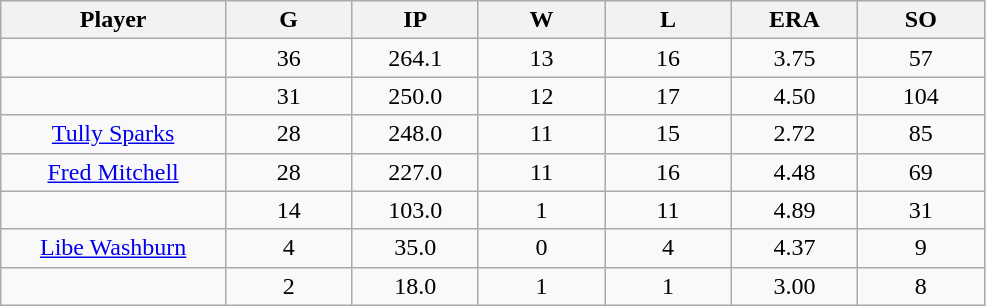<table class="wikitable sortable">
<tr>
<th bgcolor="#DDDDFF" width="16%">Player</th>
<th bgcolor="#DDDDFF" width="9%">G</th>
<th bgcolor="#DDDDFF" width="9%">IP</th>
<th bgcolor="#DDDDFF" width="9%">W</th>
<th bgcolor="#DDDDFF" width="9%">L</th>
<th bgcolor="#DDDDFF" width="9%">ERA</th>
<th bgcolor="#DDDDFF" width="9%">SO</th>
</tr>
<tr align="center">
<td></td>
<td>36</td>
<td>264.1</td>
<td>13</td>
<td>16</td>
<td>3.75</td>
<td>57</td>
</tr>
<tr align="center">
<td></td>
<td>31</td>
<td>250.0</td>
<td>12</td>
<td>17</td>
<td>4.50</td>
<td>104</td>
</tr>
<tr align="center">
<td><a href='#'>Tully Sparks</a></td>
<td>28</td>
<td>248.0</td>
<td>11</td>
<td>15</td>
<td>2.72</td>
<td>85</td>
</tr>
<tr align=center>
<td><a href='#'>Fred Mitchell</a></td>
<td>28</td>
<td>227.0</td>
<td>11</td>
<td>16</td>
<td>4.48</td>
<td>69</td>
</tr>
<tr align=center>
<td></td>
<td>14</td>
<td>103.0</td>
<td>1</td>
<td>11</td>
<td>4.89</td>
<td>31</td>
</tr>
<tr align="center">
<td><a href='#'>Libe Washburn</a></td>
<td>4</td>
<td>35.0</td>
<td>0</td>
<td>4</td>
<td>4.37</td>
<td>9</td>
</tr>
<tr align=center>
<td></td>
<td>2</td>
<td>18.0</td>
<td>1</td>
<td>1</td>
<td>3.00</td>
<td>8</td>
</tr>
</table>
